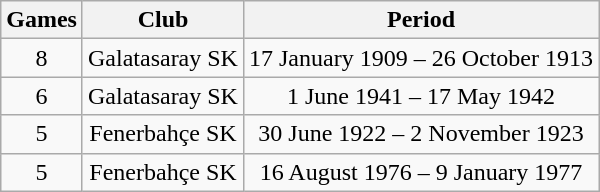<table class="wikitable" style="text-align: center">
<tr>
<th>Games</th>
<th>Club</th>
<th>Period</th>
</tr>
<tr>
<td>8</td>
<td>Galatasaray SK</td>
<td>17 January 1909 – 26 October 1913</td>
</tr>
<tr>
<td>6</td>
<td>Galatasaray SK</td>
<td>1 June 1941 – 17 May 1942</td>
</tr>
<tr>
<td>5</td>
<td>Fenerbahçe SK</td>
<td>30 June 1922 – 2 November 1923</td>
</tr>
<tr>
<td>5</td>
<td>Fenerbahçe SK</td>
<td>16 August 1976 – 9 January 1977</td>
</tr>
</table>
